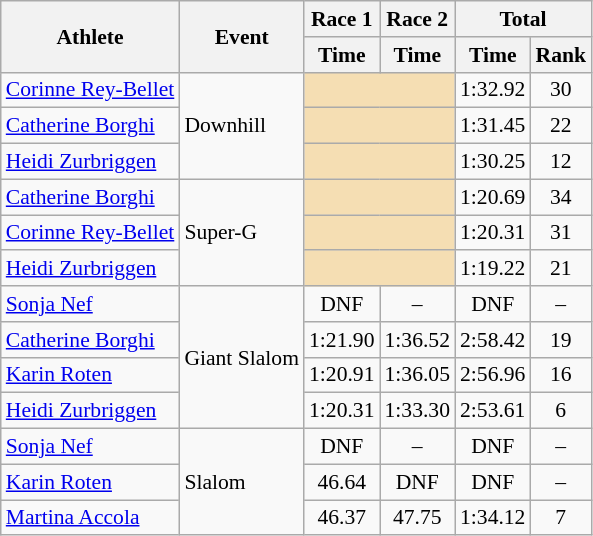<table class="wikitable" style="font-size:90%">
<tr>
<th rowspan="2">Athlete</th>
<th rowspan="2">Event</th>
<th>Race 1</th>
<th>Race 2</th>
<th colspan="2">Total</th>
</tr>
<tr>
<th>Time</th>
<th>Time</th>
<th>Time</th>
<th>Rank</th>
</tr>
<tr>
<td><a href='#'>Corinne Rey-Bellet</a></td>
<td rowspan="3">Downhill</td>
<td colspan="2" bgcolor="wheat"></td>
<td align="center">1:32.92</td>
<td align="center">30</td>
</tr>
<tr>
<td><a href='#'>Catherine Borghi</a></td>
<td colspan="2" bgcolor="wheat"></td>
<td align="center">1:31.45</td>
<td align="center">22</td>
</tr>
<tr>
<td><a href='#'>Heidi Zurbriggen</a></td>
<td colspan="2" bgcolor="wheat"></td>
<td align="center">1:30.25</td>
<td align="center">12</td>
</tr>
<tr>
<td><a href='#'>Catherine Borghi</a></td>
<td rowspan="3">Super-G</td>
<td colspan="2" bgcolor="wheat"></td>
<td align="center">1:20.69</td>
<td align="center">34</td>
</tr>
<tr>
<td><a href='#'>Corinne Rey-Bellet</a></td>
<td colspan="2" bgcolor="wheat"></td>
<td align="center">1:20.31</td>
<td align="center">31</td>
</tr>
<tr>
<td><a href='#'>Heidi Zurbriggen</a></td>
<td colspan="2" bgcolor="wheat"></td>
<td align="center">1:19.22</td>
<td align="center">21</td>
</tr>
<tr>
<td><a href='#'>Sonja Nef</a></td>
<td rowspan="4">Giant Slalom</td>
<td align="center">DNF</td>
<td align="center">–</td>
<td align="center">DNF</td>
<td align="center">–</td>
</tr>
<tr>
<td><a href='#'>Catherine Borghi</a></td>
<td align="center">1:21.90</td>
<td align="center">1:36.52</td>
<td align="center">2:58.42</td>
<td align="center">19</td>
</tr>
<tr>
<td><a href='#'>Karin Roten</a></td>
<td align="center">1:20.91</td>
<td align="center">1:36.05</td>
<td align="center">2:56.96</td>
<td align="center">16</td>
</tr>
<tr>
<td><a href='#'>Heidi Zurbriggen</a></td>
<td align="center">1:20.31</td>
<td align="center">1:33.30</td>
<td align="center">2:53.61</td>
<td align="center">6</td>
</tr>
<tr>
<td><a href='#'>Sonja Nef</a></td>
<td rowspan="3">Slalom</td>
<td align="center">DNF</td>
<td align="center">–</td>
<td align="center">DNF</td>
<td align="center">–</td>
</tr>
<tr>
<td><a href='#'>Karin Roten</a></td>
<td align="center">46.64</td>
<td align="center">DNF</td>
<td align="center">DNF</td>
<td align="center">–</td>
</tr>
<tr>
<td><a href='#'>Martina Accola</a></td>
<td align="center">46.37</td>
<td align="center">47.75</td>
<td align="center">1:34.12</td>
<td align="center">7</td>
</tr>
</table>
